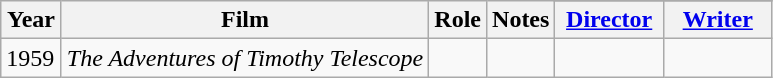<table class="wikitable">
<tr>
<th rowspan="2" width="33">Year</th>
<th rowspan="2">Film</th>
<th rowspan="2">Role</th>
<th rowspan="2">Notes</th>
</tr>
<tr>
<th width=65><a href='#'>Director</a></th>
<th width=65><a href='#'>Writer</a></th>
</tr>
<tr>
<td>1959</td>
<td><em>The Adventures of Timothy Telescope</em></td>
<td></td>
<td></td>
<td></td>
<td></td>
</tr>
</table>
